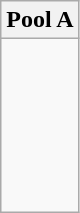<table class="wikitable">
<tr>
<th>Pool A</th>
</tr>
<tr>
<td><br> <br>
 <br>
 <br>
 <br>
 <br>
</td>
</tr>
</table>
